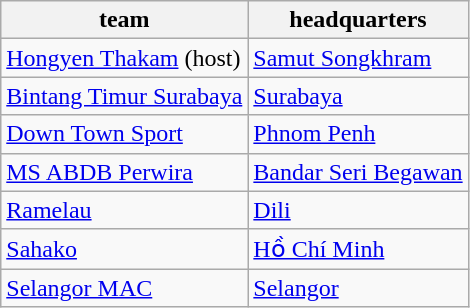<table class=wikitable>
<tr>
<th>team</th>
<th>headquarters</th>
</tr>
<tr>
<td> <a href='#'>Hongyen Thakam</a> (host)</td>
<td><a href='#'>Samut Songkhram</a></td>
</tr>
<tr>
<td> <a href='#'>Bintang Timur Surabaya</a></td>
<td><a href='#'>Surabaya</a></td>
</tr>
<tr>
<td> <a href='#'>Down Town Sport</a></td>
<td><a href='#'>Phnom Penh</a></td>
</tr>
<tr>
<td> <a href='#'>MS ABDB Perwira</a></td>
<td><a href='#'>Bandar Seri Begawan</a></td>
</tr>
<tr>
<td> <a href='#'>Ramelau</a></td>
<td><a href='#'>Dili</a></td>
</tr>
<tr>
<td> <a href='#'>Sahako</a></td>
<td><a href='#'>Hồ Chí Minh</a></td>
</tr>
<tr>
<td> <a href='#'>Selangor MAC</a></td>
<td><a href='#'>Selangor</a></td>
</tr>
</table>
